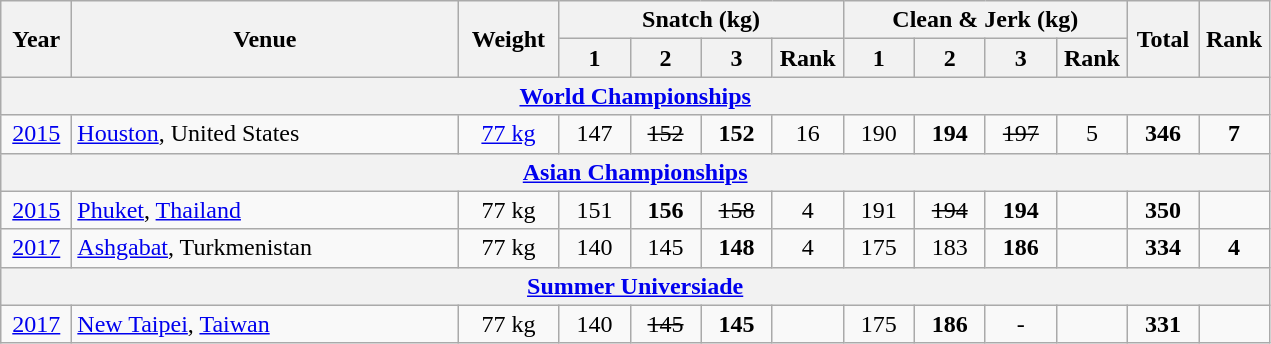<table class = "wikitable" style="text-align:center;">
<tr>
<th rowspan="2" style="width:40px;">Year</th>
<th rowspan="2" style="width:250px;">Venue</th>
<th rowspan="2" style="width:60px;">Weight</th>
<th colspan=4>Snatch (kg)</th>
<th colspan=4>Clean & Jerk (kg)</th>
<th rowspan="2" style="width:40px;">Total</th>
<th rowspan="2" style="width:40px;">Rank</th>
</tr>
<tr>
<th width=40>1</th>
<th width=40>2</th>
<th width=40>3</th>
<th width=40>Rank</th>
<th width=40>1</th>
<th width=40>2</th>
<th width=40>3</th>
<th width=40>Rank</th>
</tr>
<tr>
<th colspan=13><a href='#'>World Championships</a></th>
</tr>
<tr>
<td><a href='#'>2015</a></td>
<td align=left> <a href='#'>Houston</a>, United States</td>
<td><a href='#'>77 kg</a></td>
<td>147</td>
<td><s>152</s></td>
<td><strong>152</strong></td>
<td>16</td>
<td>190</td>
<td><strong>194</strong></td>
<td><s>197</s></td>
<td>5</td>
<td><strong>346</strong></td>
<td><strong>7</strong></td>
</tr>
<tr>
<th colspan=13><a href='#'>Asian Championships</a></th>
</tr>
<tr>
<td><a href='#'>2015</a></td>
<td align=left> <a href='#'>Phuket</a>, <a href='#'>Thailand</a></td>
<td>77 kg</td>
<td>151</td>
<td><strong>156</strong></td>
<td><s>158</s></td>
<td>4</td>
<td>191</td>
<td><s>194</s></td>
<td><strong>194</strong></td>
<td></td>
<td><strong>350</strong></td>
<td><strong></strong></td>
</tr>
<tr>
<td><a href='#'>2017</a></td>
<td align=left> <a href='#'>Ashgabat</a>, Turkmenistan</td>
<td>77 kg</td>
<td>140</td>
<td>145</td>
<td><strong>148</strong></td>
<td>4</td>
<td>175</td>
<td>183</td>
<td><strong>186</strong></td>
<td></td>
<td><strong>334</strong></td>
<td><strong>4</strong></td>
</tr>
<tr>
<th colspan=13><a href='#'>Summer Universiade</a></th>
</tr>
<tr>
<td><a href='#'>2017</a></td>
<td align=left> <a href='#'>New Taipei</a>, <a href='#'>Taiwan</a></td>
<td>77 kg</td>
<td>140</td>
<td><s>145</s></td>
<td><strong>145</strong></td>
<td></td>
<td>175</td>
<td><strong>186</strong></td>
<td>-</td>
<td></td>
<td><strong>331</strong></td>
<td><strong></strong></td>
</tr>
</table>
